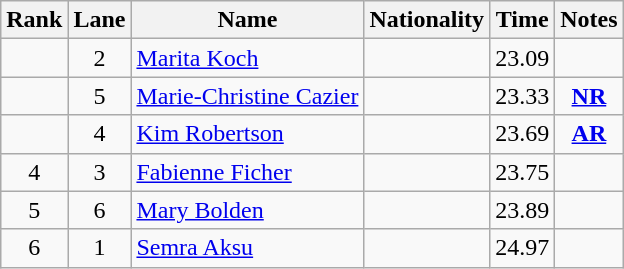<table class="wikitable sortable" style="text-align:center">
<tr>
<th>Rank</th>
<th>Lane</th>
<th>Name</th>
<th>Nationality</th>
<th>Time</th>
<th>Notes</th>
</tr>
<tr>
<td></td>
<td>2</td>
<td align="left"><a href='#'>Marita Koch</a></td>
<td align=left></td>
<td>23.09</td>
<td></td>
</tr>
<tr>
<td></td>
<td>5</td>
<td align="left"><a href='#'>Marie-Christine Cazier</a></td>
<td align=left></td>
<td>23.33</td>
<td><strong><a href='#'>NR</a></strong></td>
</tr>
<tr>
<td></td>
<td>4</td>
<td align="left"><a href='#'>Kim Robertson</a></td>
<td align=left></td>
<td>23.69</td>
<td><strong><a href='#'>AR</a></strong></td>
</tr>
<tr>
<td>4</td>
<td>3</td>
<td align="left"><a href='#'>Fabienne Ficher</a></td>
<td align=left></td>
<td>23.75</td>
<td></td>
</tr>
<tr>
<td>5</td>
<td>6</td>
<td align="left"><a href='#'>Mary Bolden</a></td>
<td align=left></td>
<td>23.89</td>
<td></td>
</tr>
<tr>
<td>6</td>
<td>1</td>
<td align="left"><a href='#'>Semra Aksu</a></td>
<td align=left></td>
<td>24.97</td>
<td></td>
</tr>
</table>
